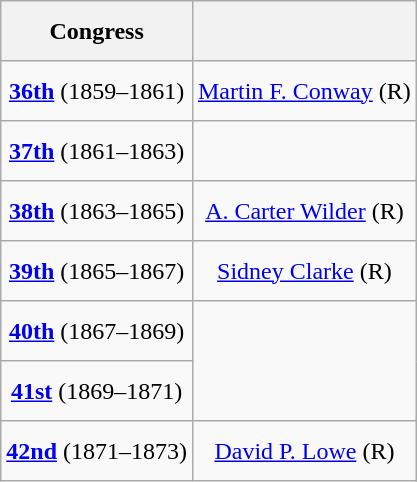<table class=wikitable style="text-align:center">
<tr style="height:2.5em">
<th>Congress</th>
<th></th>
</tr>
<tr style="height:2.5em">
<td><strong><a href='#'>36th</a></strong> (1859–1861)</td>
<td><a href='#'>Martin F. Conway</a> (R)</td>
</tr>
<tr style="height:2.5em">
<td><strong><a href='#'>37th</a></strong> (1861–1863)</td>
</tr>
<tr style="height:2.5em">
<td><strong><a href='#'>38th</a></strong> (1863–1865)</td>
<td><a href='#'>A. Carter Wilder</a> (R)</td>
</tr>
<tr style="height:2.5em">
<td><strong><a href='#'>39th</a></strong> (1865–1867)</td>
<td><a href='#'>Sidney Clarke</a> (R)</td>
</tr>
<tr style="height:2.5em">
<td><strong><a href='#'>40th</a></strong> (1867–1869)</td>
</tr>
<tr style="height:2.5em">
<td><strong><a href='#'>41st</a></strong> (1869–1871)</td>
</tr>
<tr style="height:2.5em">
<td><strong><a href='#'>42nd</a></strong> (1871–1873)</td>
<td><a href='#'>David P. Lowe</a> (R)</td>
</tr>
</table>
